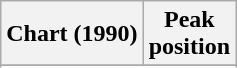<table class="wikitable sortable plainrowheaders" style="text-align:center">
<tr>
<th scope="col">Chart (1990)</th>
<th scope="col">Peak<br>position</th>
</tr>
<tr>
</tr>
<tr>
</tr>
</table>
